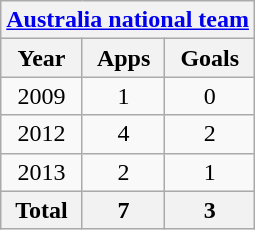<table class="wikitable" style="text-align:center">
<tr>
<th colspan=3><a href='#'>Australia national team</a></th>
</tr>
<tr>
<th>Year</th>
<th>Apps</th>
<th>Goals</th>
</tr>
<tr>
<td>2009</td>
<td>1</td>
<td>0</td>
</tr>
<tr>
<td>2012</td>
<td>4</td>
<td>2</td>
</tr>
<tr>
<td>2013</td>
<td>2</td>
<td>1</td>
</tr>
<tr>
<th>Total</th>
<th>7</th>
<th>3</th>
</tr>
</table>
